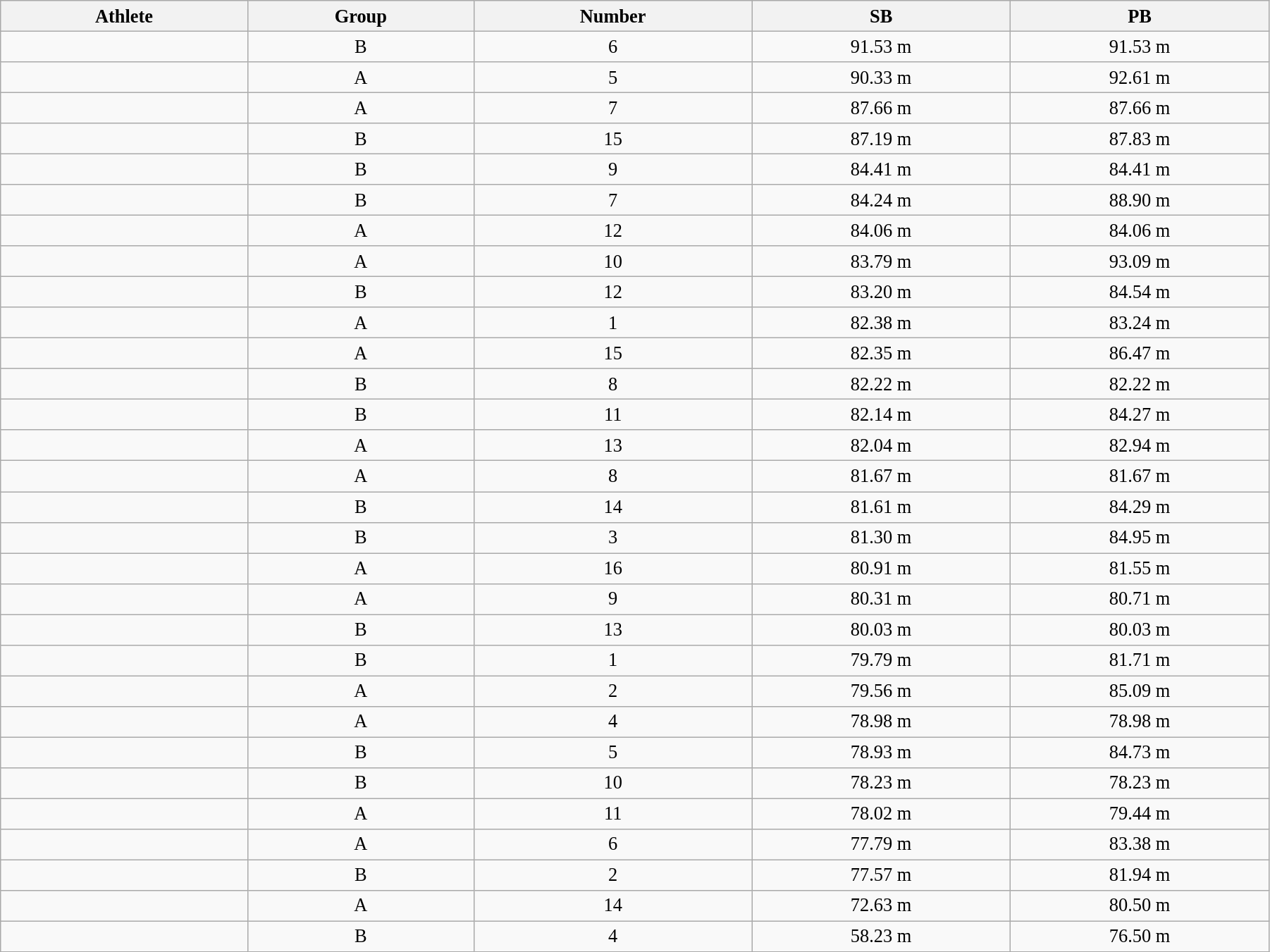<table class="wikitable" style=" text-align:center; font-size:110%;" width="95%">
<tr>
<th>Athlete</th>
<th>Group</th>
<th>Number</th>
<th>SB</th>
<th>PB</th>
</tr>
<tr>
<td align=left></td>
<td>B</td>
<td>6</td>
<td>91.53 m</td>
<td>91.53 m</td>
</tr>
<tr>
<td align=left></td>
<td>A</td>
<td>5</td>
<td>90.33 m</td>
<td>92.61 m</td>
</tr>
<tr>
<td align=left></td>
<td>A</td>
<td>7</td>
<td>87.66 m</td>
<td>87.66 m</td>
</tr>
<tr>
<td align=left></td>
<td>B</td>
<td>15</td>
<td>87.19 m</td>
<td>87.83 m</td>
</tr>
<tr>
<td align=left></td>
<td>B</td>
<td>9</td>
<td>84.41 m</td>
<td>84.41 m</td>
</tr>
<tr>
<td align=left></td>
<td>B</td>
<td>7</td>
<td>84.24 m</td>
<td>88.90 m</td>
</tr>
<tr>
<td align=left></td>
<td>A</td>
<td>12</td>
<td>84.06 m</td>
<td>84.06 m</td>
</tr>
<tr>
<td align=left></td>
<td>A</td>
<td>10</td>
<td>83.79 m</td>
<td>93.09 m</td>
</tr>
<tr>
<td align=left></td>
<td>B</td>
<td>12</td>
<td>83.20 m</td>
<td>84.54 m</td>
</tr>
<tr>
<td align=left></td>
<td>A</td>
<td>1</td>
<td>82.38 m</td>
<td>83.24 m</td>
</tr>
<tr>
<td align=left></td>
<td>A</td>
<td>15</td>
<td>82.35 m</td>
<td>86.47 m</td>
</tr>
<tr>
<td align=left></td>
<td>B</td>
<td>8</td>
<td>82.22 m</td>
<td>82.22 m</td>
</tr>
<tr>
<td align=left></td>
<td>B</td>
<td>11</td>
<td>82.14 m</td>
<td>84.27 m</td>
</tr>
<tr>
<td align=left></td>
<td>A</td>
<td>13</td>
<td>82.04 m</td>
<td>82.94 m</td>
</tr>
<tr>
<td align=left></td>
<td>A</td>
<td>8</td>
<td>81.67 m</td>
<td>81.67 m</td>
</tr>
<tr>
<td align=left></td>
<td>B</td>
<td>14</td>
<td>81.61 m</td>
<td>84.29 m</td>
</tr>
<tr>
<td align=left></td>
<td>B</td>
<td>3</td>
<td>81.30 m</td>
<td>84.95 m</td>
</tr>
<tr>
<td align=left></td>
<td>A</td>
<td>16</td>
<td>80.91 m</td>
<td>81.55 m</td>
</tr>
<tr>
<td align=left></td>
<td>A</td>
<td>9</td>
<td>80.31 m</td>
<td>80.71 m</td>
</tr>
<tr>
<td align=left></td>
<td>B</td>
<td>13</td>
<td>80.03 m</td>
<td>80.03 m</td>
</tr>
<tr>
<td align=left></td>
<td>B</td>
<td>1</td>
<td>79.79 m</td>
<td>81.71 m</td>
</tr>
<tr>
<td align=left></td>
<td>A</td>
<td>2</td>
<td>79.56 m</td>
<td>85.09 m</td>
</tr>
<tr>
<td align=left></td>
<td>A</td>
<td>4</td>
<td>78.98 m</td>
<td>78.98 m</td>
</tr>
<tr>
<td align=left></td>
<td>B</td>
<td>5</td>
<td>78.93 m</td>
<td>84.73 m</td>
</tr>
<tr>
<td align=left></td>
<td>B</td>
<td>10</td>
<td>78.23 m</td>
<td>78.23 m</td>
</tr>
<tr>
<td align=left></td>
<td>A</td>
<td>11</td>
<td>78.02 m</td>
<td>79.44 m</td>
</tr>
<tr>
<td align=left></td>
<td>A</td>
<td>6</td>
<td>77.79 m</td>
<td>83.38 m</td>
</tr>
<tr>
<td align=left></td>
<td>B</td>
<td>2</td>
<td>77.57 m</td>
<td>81.94 m</td>
</tr>
<tr>
<td align=left></td>
<td>A</td>
<td>14</td>
<td>72.63 m</td>
<td>80.50 m</td>
</tr>
<tr>
<td align=left></td>
<td>B</td>
<td>4</td>
<td>58.23 m</td>
<td>76.50 m</td>
</tr>
</table>
